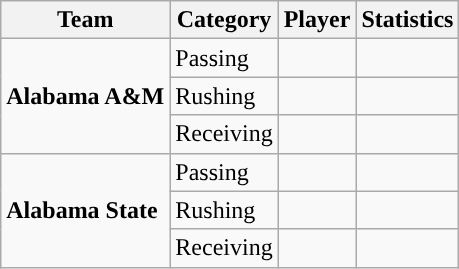<table class="wikitable" style="float: left;">
<tr>
<th>Team</th>
<th>Category</th>
<th>Player</th>
<th>Statistics</th>
</tr>
<tr>
<td rowspan=3><strong>Alabama A&M</strong></td>
<td>Passing</td>
<td> </td>
<td> </td>
</tr>
<tr>
<td>Rushing</td>
<td> </td>
<td> </td>
</tr>
<tr>
<td>Receiving</td>
<td> </td>
<td> </td>
</tr>
<tr>
<td rowspan=3><strong>Alabama State</strong></td>
<td>Passing</td>
<td> </td>
<td> </td>
</tr>
<tr>
<td>Rushing</td>
<td> </td>
<td> </td>
</tr>
<tr>
<td>Receiving</td>
<td> </td>
<td> </td>
</tr>
</table>
